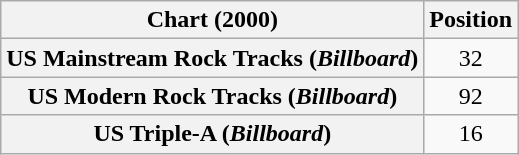<table class="wikitable sortable plainrowheaders" style="text-align:center">
<tr>
<th>Chart (2000)</th>
<th>Position</th>
</tr>
<tr>
<th scope="row">US Mainstream Rock Tracks (<em>Billboard</em>)</th>
<td>32</td>
</tr>
<tr>
<th scope="row">US Modern Rock Tracks (<em>Billboard</em>)</th>
<td>92</td>
</tr>
<tr>
<th scope="row">US Triple-A (<em>Billboard</em>)</th>
<td>16</td>
</tr>
</table>
